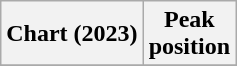<table class="wikitable plainrowheaders" style="text-align:center">
<tr>
<th scope="col">Chart (2023)</th>
<th scope="col">Peak<br>position</th>
</tr>
<tr>
</tr>
</table>
